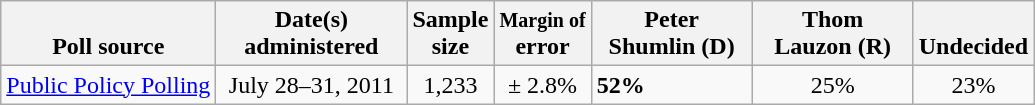<table class="wikitable">
<tr valign= bottom>
<th>Poll source</th>
<th style="width:120px;">Date(s)<br>administered</th>
<th class=small>Sample<br>size</th>
<th><small>Margin of</small><br>error</th>
<th style="width:100px;">Peter<br>Shumlin (D)</th>
<th style="width:100px;">Thom<br>Lauzon (R)</th>
<th>Undecided</th>
</tr>
<tr>
<td><a href='#'>Public Policy Polling</a></td>
<td align=center>July 28–31, 2011</td>
<td align=center>1,233</td>
<td align=center>± 2.8%</td>
<td><strong>52%</strong></td>
<td align=center>25%</td>
<td align=center>23%</td>
</tr>
</table>
